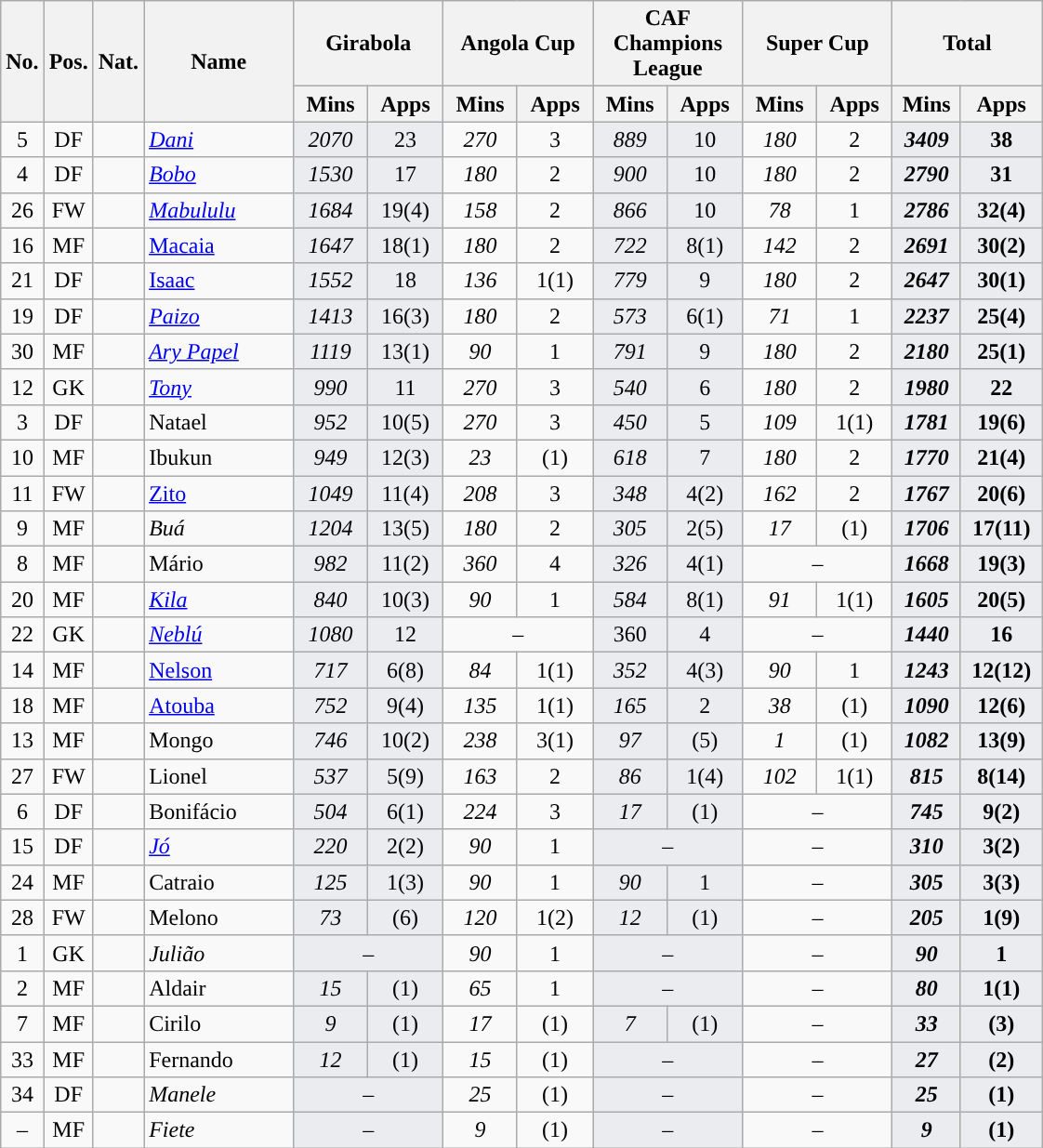<table class="wikitable sortable" style="text-align:center">
<tr>
<th style="text-align:center;" rowspan="2">No.</th>
<th style="text-align:center;" rowspan="2">Pos.</th>
<th style="text-align:center;" rowspan="2">Nat.</th>
<th style="text-align:center; width:100px;" rowspan="2">Name</th>
<th style="text-align:center; width:100px;" colspan="2">Girabola</th>
<th style="text-align:center; width:100px;" colspan="2">Angola Cup</th>
<th style="text-align:center; width:100px;" colspan="2">CAF Champions League</th>
<th style="text-align:center; width:100px;" colspan="2">Super Cup</th>
<th style="text-align:center; width:100px;" colspan="2">Total</th>
</tr>
<tr>
<th style="text-align:center;">Mins</th>
<th style="text-align:center;">Apps</th>
<th style="text-align:center;">Mins</th>
<th style="text-align:center;">Apps</th>
<th style="text-align:center;">Mins</th>
<th style="text-align:center;">Apps</th>
<th style="text-align:center;">Mins</th>
<th style="text-align:center;">Apps</th>
<th style="text-align:center;">Mins</th>
<th style="text-align:center;">Apps</th>
</tr>
<tr>
<td>5</td>
<td data-sort-value="2">DF</td>
<td></td>
<td align=left><em><a href='#'>Dani</a></em></td>
<td style="background:#eaecf0;"><em>2070</em></td>
<td style="background:#eaecf0;">23</td>
<td><em>270</em></td>
<td>3</td>
<td style="background:#eaecf0;"><em>889</em></td>
<td style="background:#eaecf0;">10</td>
<td><em>180</em></td>
<td>2</td>
<td style="background:#eaecf0;"><strong><em>3409</em></strong></td>
<td style="background:#eaecf0;"><strong>38</strong></td>
</tr>
<tr>
<td>4</td>
<td data-sort-value="2">DF</td>
<td></td>
<td align=left><em><a href='#'>Bobo</a></em></td>
<td style="background:#eaecf0;"><em>1530</em></td>
<td style="background:#eaecf0;">17</td>
<td><em>180</em></td>
<td>2</td>
<td style="background:#eaecf0;"><em>900</em></td>
<td style="background:#eaecf0;">10</td>
<td><em>180</em></td>
<td>2</td>
<td style="background:#eaecf0;"><strong><em>2790</em></strong></td>
<td style="background:#eaecf0;"><strong>31</strong></td>
</tr>
<tr>
<td>26</td>
<td>FW</td>
<td></td>
<td align=left><em><a href='#'>Mabululu</a></em></td>
<td style="background:#eaecf0;"><em>1684</em></td>
<td style="background:#eaecf0;">19(4)</td>
<td><em>158</em></td>
<td>2</td>
<td style="background:#eaecf0;"><em>866</em></td>
<td style="background:#eaecf0;">10</td>
<td><em>78</em></td>
<td>1</td>
<td style="background:#eaecf0;"><strong><em>2786</em></strong></td>
<td style="background:#eaecf0;"><strong>32(4)</strong></td>
</tr>
<tr>
<td>16</td>
<td data-sort-value="3">MF</td>
<td></td>
<td align=left><a href='#'>Macaia</a></td>
<td style="background:#eaecf0;"><em>1647</em></td>
<td style="background:#eaecf0;">18(1)</td>
<td><em>180</em></td>
<td>2</td>
<td style="background:#eaecf0;"><em>722</em></td>
<td style="background:#eaecf0;">8(1)</td>
<td><em>142</em></td>
<td>2</td>
<td style="background:#eaecf0;"><strong><em>2691</em></strong></td>
<td style="background:#eaecf0;"><strong>30(2)</strong></td>
</tr>
<tr>
<td>21</td>
<td data-sort-value="2">DF</td>
<td></td>
<td align=left><a href='#'>Isaac</a></td>
<td style="background:#eaecf0;"><em>1552</em></td>
<td style="background:#eaecf0;">18</td>
<td><em>136</em></td>
<td>1(1)</td>
<td style="background:#eaecf0;"><em>779</em></td>
<td style="background:#eaecf0;">9</td>
<td><em>180</em></td>
<td>2</td>
<td style="background:#eaecf0;"><strong><em>2647</em></strong></td>
<td style="background:#eaecf0;"><strong>30(1)</strong></td>
</tr>
<tr>
<td>19</td>
<td data-sort-value="2">DF</td>
<td></td>
<td align=left><em><a href='#'>Paizo</a></em></td>
<td style="background:#eaecf0;"><em>1413</em></td>
<td style="background:#eaecf0;">16(3)</td>
<td><em>180</em></td>
<td>2</td>
<td style="background:#eaecf0;"><em>573</em></td>
<td style="background:#eaecf0;">6(1)</td>
<td><em>71</em></td>
<td>1</td>
<td style="background:#eaecf0;"><strong><em>2237</em></strong></td>
<td style="background:#eaecf0;"><strong>25(4)</strong></td>
</tr>
<tr>
<td>30</td>
<td data-sort-value="3">MF</td>
<td></td>
<td align=left><em><a href='#'>Ary Papel</a></em></td>
<td style="background:#eaecf0;"><em>1119</em></td>
<td style="background:#eaecf0;">13(1)</td>
<td><em>90</em></td>
<td>1</td>
<td style="background:#eaecf0;"><em>791</em></td>
<td style="background:#eaecf0;">9</td>
<td><em>180</em></td>
<td>2</td>
<td style="background:#eaecf0;"><strong><em>2180</em></strong></td>
<td style="background:#eaecf0;"><strong>25(1)</strong></td>
</tr>
<tr>
<td>12</td>
<td data-sort-value="1">GK</td>
<td></td>
<td align=left><em><a href='#'>Tony</a></em></td>
<td style="background:#eaecf0;"><em>990</em></td>
<td style="background:#eaecf0;">11</td>
<td><em>270</em></td>
<td>3</td>
<td style="background:#eaecf0;"><em>540</em></td>
<td style="background:#eaecf0;">6</td>
<td><em>180</em></td>
<td>2</td>
<td style="background:#eaecf0;"><strong><em>1980</em></strong></td>
<td style="background:#eaecf0;"><strong>22</strong></td>
</tr>
<tr>
<td>3</td>
<td data-sort-value="2">DF</td>
<td></td>
<td align=left>Natael</td>
<td style="background:#eaecf0;"><em>952</em></td>
<td style="background:#eaecf0;">10(5)</td>
<td><em>270</em></td>
<td>3</td>
<td style="background:#eaecf0;"><em>450</em></td>
<td style="background:#eaecf0;">5</td>
<td><em>109</em></td>
<td>1(1)</td>
<td style="background:#eaecf0;"><strong><em>1781</em></strong></td>
<td style="background:#eaecf0;"><strong>19(6)</strong></td>
</tr>
<tr>
<td>10</td>
<td data-sort-value="3">MF</td>
<td></td>
<td align=left>Ibukun</td>
<td style="background:#eaecf0;"><em>949</em></td>
<td style="background:#eaecf0;">12(3)</td>
<td><em>23</em></td>
<td>(1)</td>
<td style="background:#eaecf0;"><em>618</em></td>
<td style="background:#eaecf0;">7</td>
<td><em>180</em></td>
<td>2</td>
<td style="background:#eaecf0;"><strong><em>1770</em></strong></td>
<td style="background:#eaecf0;"><strong>21(4)</strong></td>
</tr>
<tr>
<td>11</td>
<td>FW</td>
<td></td>
<td align=left><a href='#'>Zito</a></td>
<td style="background:#eaecf0;"><em>1049</em></td>
<td style="background:#eaecf0;">11(4)</td>
<td><em>208</em></td>
<td>3</td>
<td style="background:#eaecf0;"><em>348</em></td>
<td style="background:#eaecf0;">4(2)</td>
<td><em>162</em></td>
<td>2</td>
<td style="background:#eaecf0;"><strong><em>1767</em></strong></td>
<td style="background:#eaecf0;"><strong>20(6)</strong></td>
</tr>
<tr>
<td>9</td>
<td data-sort-value="3">MF</td>
<td></td>
<td align=left><em>Buá</em></td>
<td style="background:#eaecf0;"><em>1204</em></td>
<td style="background:#eaecf0;">13(5)</td>
<td><em>180</em></td>
<td>2</td>
<td style="background:#eaecf0;"><em>305</em></td>
<td style="background:#eaecf0;">2(5)</td>
<td><em>17</em></td>
<td>(1)</td>
<td style="background:#eaecf0;"><strong><em>1706</em></strong></td>
<td style="background:#eaecf0;"><strong>17(11)</strong></td>
</tr>
<tr>
<td>8</td>
<td data-sort-value="3">MF</td>
<td></td>
<td align=left>Mário</td>
<td style="background:#eaecf0;"><em>982</em></td>
<td style="background:#eaecf0;">11(2)</td>
<td><em>360</em></td>
<td>4</td>
<td style="background:#eaecf0;"><em>326</em></td>
<td style="background:#eaecf0;">4(1)</td>
<td colspan=2>–</td>
<td style="background:#eaecf0;"><strong><em>1668</em></strong></td>
<td style="background:#eaecf0;"><strong>19(3)</strong></td>
</tr>
<tr>
<td>20</td>
<td data-sort-value="3">MF</td>
<td></td>
<td align=left><em><a href='#'>Kila</a></em></td>
<td style="background:#eaecf0;"><em>840</em></td>
<td style="background:#eaecf0;">10(3)</td>
<td><em>90</em></td>
<td>1</td>
<td style="background:#eaecf0;"><em>584</em></td>
<td style="background:#eaecf0;">8(1)</td>
<td><em>91</em></td>
<td>1(1)</td>
<td style="background:#eaecf0;"><strong><em>1605</em></strong></td>
<td style="background:#eaecf0;"><strong>20(5)</strong></td>
</tr>
<tr>
<td>22</td>
<td data-sort-value="1">GK</td>
<td></td>
<td align=left><em><a href='#'>Neblú</a></em></td>
<td style="background:#eaecf0;"><em>1080</em></td>
<td style="background:#eaecf0;">12</td>
<td colspan=2>–</td>
<td style="background:#eaecf0;">360</td>
<td style="background:#eaecf0;">4</td>
<td colspan=2>–</td>
<td style="background:#eaecf0;"><strong><em>1440</em></strong></td>
<td style="background:#eaecf0;"><strong>16</strong></td>
</tr>
<tr>
<td>14</td>
<td data-sort-value="3">MF</td>
<td></td>
<td align=left><a href='#'>Nelson</a></td>
<td style="background:#eaecf0;"><em>717</em></td>
<td style="background:#eaecf0;">6(8)</td>
<td><em>84</em></td>
<td>1(1)</td>
<td style="background:#eaecf0;"><em>352</em></td>
<td style="background:#eaecf0;">4(3)</td>
<td><em>90</em></td>
<td>1</td>
<td style="background:#eaecf0;"><strong><em>1243</em></strong></td>
<td style="background:#eaecf0;"><strong>12(12)</strong></td>
</tr>
<tr>
<td>18</td>
<td data-sort-value="3">MF</td>
<td></td>
<td align=left><a href='#'>Atouba</a></td>
<td style="background:#eaecf0;"><em>752</em></td>
<td style="background:#eaecf0;">9(4)</td>
<td><em>135</em></td>
<td>1(1)</td>
<td style="background:#eaecf0;"><em>165</em></td>
<td style="background:#eaecf0;">2</td>
<td><em>38</em></td>
<td>(1)</td>
<td style="background:#eaecf0;"><strong><em>1090</em></strong></td>
<td style="background:#eaecf0;"><strong>12(6)</strong></td>
</tr>
<tr>
<td>13</td>
<td data-sort-value="3">MF</td>
<td></td>
<td align=left>Mongo</td>
<td style="background:#eaecf0;"><em>746</em></td>
<td style="background:#eaecf0;">10(2)</td>
<td><em>238</em></td>
<td>3(1)</td>
<td style="background:#eaecf0;"><em>97</em></td>
<td style="background:#eaecf0;">(5)</td>
<td><em>1</em></td>
<td>(1)</td>
<td style="background:#eaecf0;"><strong><em>1082</em></strong></td>
<td style="background:#eaecf0;"><strong>13(9)</strong></td>
</tr>
<tr>
<td>27</td>
<td>FW</td>
<td></td>
<td align=left>Lionel</td>
<td style="background:#eaecf0;"><em>537</em></td>
<td style="background:#eaecf0;">5(9)</td>
<td><em>163</em></td>
<td>2</td>
<td style="background:#eaecf0;"><em>86</em></td>
<td style="background:#eaecf0;">1(4)</td>
<td><em>102</em></td>
<td>1(1)</td>
<td style="background:#eaecf0;"><strong><em>815</em></strong></td>
<td style="background:#eaecf0;"><strong>8(14)</strong></td>
</tr>
<tr>
<td>6</td>
<td data-sort-value="2">DF</td>
<td></td>
<td align=left>Bonifácio</td>
<td style="background:#eaecf0;"><em>504</em></td>
<td style="background:#eaecf0;">6(1)</td>
<td><em>224</em></td>
<td>3</td>
<td style="background:#eaecf0;"><em>17</em></td>
<td style="background:#eaecf0;">(1)</td>
<td colspan=2>–</td>
<td style="background:#eaecf0;"><strong><em>745</em></strong></td>
<td style="background:#eaecf0;"><strong>9(2)</strong></td>
</tr>
<tr>
<td>15</td>
<td data-sort-value="2">DF</td>
<td></td>
<td align=left><em><a href='#'>Jó</a></em></td>
<td style="background:#eaecf0;"><em>220</em></td>
<td style="background:#eaecf0;">2(2)</td>
<td><em>90</em></td>
<td>1</td>
<td colspan=2 style="background:#eaecf0;">–</td>
<td colspan=2>–</td>
<td style="background:#eaecf0;"><strong><em>310</em></strong></td>
<td style="background:#eaecf0;"><strong>3(2)</strong></td>
</tr>
<tr>
<td>24</td>
<td data-sort-value="3">MF</td>
<td></td>
<td align=left>Catraio</td>
<td style="background:#eaecf0;"><em>125</em></td>
<td style="background:#eaecf0;">1(3)</td>
<td><em>90</em></td>
<td>1</td>
<td style="background:#eaecf0;"><em>90</em></td>
<td style="background:#eaecf0;">1</td>
<td colspan=2>–</td>
<td style="background:#eaecf0;"><strong><em>305</em></strong></td>
<td style="background:#eaecf0;"><strong>3(3)</strong></td>
</tr>
<tr>
<td>28</td>
<td>FW</td>
<td></td>
<td align=left>Melono</td>
<td style="background:#eaecf0;"><em>73</em></td>
<td style="background:#eaecf0;">(6)</td>
<td><em>120</em></td>
<td>1(2)</td>
<td style="background:#eaecf0;"><em>12</em></td>
<td style="background:#eaecf0;">(1)</td>
<td colspan=2>–</td>
<td style="background:#eaecf0;"><strong><em>205</em></strong></td>
<td style="background:#eaecf0;"><strong>1(9)</strong></td>
</tr>
<tr>
<td>1</td>
<td data-sort-value="1">GK</td>
<td></td>
<td align=left><em>Julião</em></td>
<td colspan=2 style="background:#eaecf0;">–</td>
<td><em>90</em></td>
<td>1</td>
<td colspan=2 style="background:#eaecf0;">–</td>
<td colspan=2>–</td>
<td style="background:#eaecf0;"><strong><em>90</em></strong></td>
<td style="background:#eaecf0;"><strong>1</strong></td>
</tr>
<tr>
<td>2</td>
<td data-sort-value="3">MF</td>
<td></td>
<td align=left>Aldair</td>
<td style="background:#eaecf0;"><em>15</em></td>
<td style="background:#eaecf0;">(1)</td>
<td><em>65</em></td>
<td>1</td>
<td colspan=2 style="background:#eaecf0;">–</td>
<td colspan=2>–</td>
<td style="background:#eaecf0;"><strong><em>80</em></strong></td>
<td style="background:#eaecf0;"><strong>1(1)</strong></td>
</tr>
<tr>
<td>7</td>
<td data-sort-value="3">MF</td>
<td></td>
<td align=left>Cirilo</td>
<td style="background:#eaecf0;"><em>9</em></td>
<td style="background:#eaecf0;">(1)</td>
<td><em>17</em></td>
<td>(1)</td>
<td style="background:#eaecf0;"><em>7</em></td>
<td style="background:#eaecf0;">(1)</td>
<td colspan=2>–</td>
<td style="background:#eaecf0;"><strong><em>33</em></strong></td>
<td style="background:#eaecf0;"><strong>(3)</strong></td>
</tr>
<tr>
<td>33</td>
<td data-sort-value="3">MF</td>
<td></td>
<td align=left>Fernando</td>
<td style="background:#eaecf0;"><em>12</em></td>
<td style="background:#eaecf0;">(1)</td>
<td><em>15</em></td>
<td>(1)</td>
<td colspan=2 style="background:#eaecf0;">–</td>
<td colspan=2>–</td>
<td style="background:#eaecf0;"><strong><em>27</em></strong></td>
<td style="background:#eaecf0;"><strong>(2)</strong></td>
</tr>
<tr>
<td>34</td>
<td data-sort-value="3">DF</td>
<td></td>
<td align=left><em>Manele</em></td>
<td colspan=2 style="background:#eaecf0;">–</td>
<td><em>25</em></td>
<td>(1)</td>
<td colspan=2 style="background:#eaecf0;">–</td>
<td colspan=2>–</td>
<td style="background:#eaecf0;"><strong><em>25</em></strong></td>
<td style="background:#eaecf0;"><strong>(1)</strong></td>
</tr>
<tr>
<td>–</td>
<td data-sort-value="3">MF</td>
<td></td>
<td align=left><em>Fiete</em></td>
<td colspan=2 style="background:#eaecf0;">–</td>
<td><em>9</em></td>
<td>(1)</td>
<td colspan=2 style="background:#eaecf0;">–</td>
<td colspan=2>–</td>
<td style="background:#eaecf0;"><strong><em>9</em></strong></td>
<td style="background:#eaecf0;"><strong>(1)</strong></td>
</tr>
</table>
